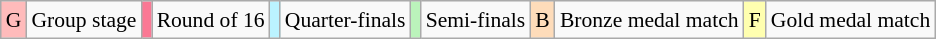<table class="wikitable" style="margin:0.5em auto; font-size:90%; line-height:1.25em;">
<tr>
<td bgcolor="#FFBBBB" align=center>G</td>
<td>Group stage</td>
<td bgcolor="#FA7894" align=center></td>
<td>Round of 16</td>
<td bgcolor="#BBF3FF" align=center></td>
<td>Quarter-finals</td>
<td bgcolor="#BBF3BB" align=center></td>
<td>Semi-finals</td>
<td bgcolor="#FEDCBA" align=center>B</td>
<td>Bronze medal match</td>
<td bgcolor="#FFFFB" align=center>F</td>
<td>Gold medal match</td>
</tr>
</table>
